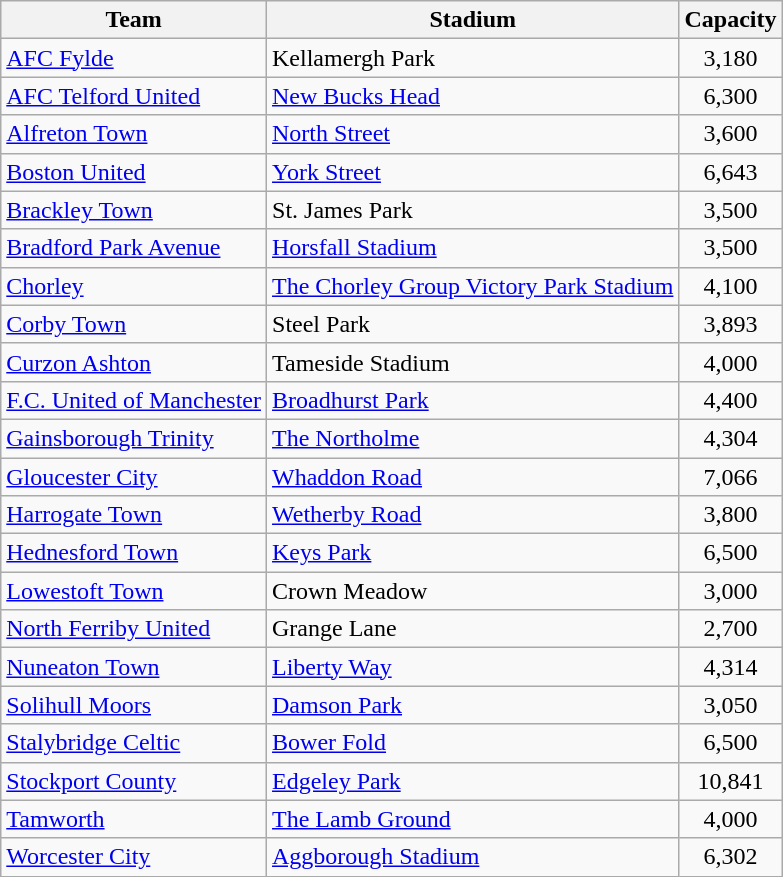<table class="wikitable sortable">
<tr>
<th>Team</th>
<th>Stadium</th>
<th>Capacity</th>
</tr>
<tr>
<td><a href='#'>AFC Fylde</a></td>
<td>Kellamergh Park</td>
<td style="text-align:center;">3,180</td>
</tr>
<tr>
<td><a href='#'>AFC Telford United</a></td>
<td><a href='#'>New Bucks Head</a></td>
<td align="center">6,300</td>
</tr>
<tr>
<td><a href='#'>Alfreton Town</a></td>
<td><a href='#'>North Street</a></td>
<td align="center">3,600</td>
</tr>
<tr>
<td><a href='#'>Boston United</a></td>
<td><a href='#'>York Street</a></td>
<td align="center">6,643</td>
</tr>
<tr>
<td><a href='#'>Brackley Town</a></td>
<td>St. James Park</td>
<td align="center">3,500</td>
</tr>
<tr>
<td><a href='#'>Bradford Park Avenue</a></td>
<td><a href='#'>Horsfall Stadium</a></td>
<td align="center">3,500</td>
</tr>
<tr>
<td><a href='#'>Chorley</a></td>
<td><a href='#'>The Chorley Group Victory Park Stadium</a></td>
<td style="text-align:center;">4,100</td>
</tr>
<tr>
<td><a href='#'>Corby Town</a></td>
<td>Steel Park</td>
<td align="center">3,893</td>
</tr>
<tr>
<td><a href='#'>Curzon Ashton</a></td>
<td>Tameside Stadium</td>
<td align="center">4,000</td>
</tr>
<tr>
<td><a href='#'>F.C. United of Manchester</a></td>
<td><a href='#'>Broadhurst Park</a></td>
<td align="center">4,400</td>
</tr>
<tr>
<td><a href='#'>Gainsborough Trinity</a></td>
<td><a href='#'>The Northolme</a></td>
<td align="center">4,304</td>
</tr>
<tr>
<td><a href='#'>Gloucester City</a></td>
<td><a href='#'>Whaddon Road</a></td>
<td align="center">7,066</td>
</tr>
<tr>
<td><a href='#'>Harrogate Town</a></td>
<td><a href='#'>Wetherby Road</a></td>
<td align="center">3,800</td>
</tr>
<tr>
<td><a href='#'>Hednesford Town</a></td>
<td><a href='#'>Keys Park</a></td>
<td align="center">6,500</td>
</tr>
<tr>
<td><a href='#'>Lowestoft Town</a></td>
<td>Crown Meadow</td>
<td align="center">3,000</td>
</tr>
<tr>
<td><a href='#'>North Ferriby United</a></td>
<td>Grange Lane</td>
<td align="center">2,700</td>
</tr>
<tr>
<td><a href='#'>Nuneaton Town</a></td>
<td><a href='#'>Liberty Way</a></td>
<td align="center">4,314</td>
</tr>
<tr>
<td><a href='#'>Solihull Moors</a></td>
<td><a href='#'>Damson Park</a></td>
<td align="center">3,050</td>
</tr>
<tr>
<td><a href='#'>Stalybridge Celtic</a></td>
<td><a href='#'>Bower Fold</a></td>
<td align="center">6,500</td>
</tr>
<tr>
<td><a href='#'>Stockport County</a></td>
<td><a href='#'>Edgeley Park</a></td>
<td align="center">10,841</td>
</tr>
<tr>
<td><a href='#'>Tamworth</a></td>
<td><a href='#'>The Lamb Ground</a></td>
<td align="center">4,000</td>
</tr>
<tr>
<td><a href='#'>Worcester City</a></td>
<td><a href='#'>Aggborough Stadium</a></td>
<td align="center">6,302</td>
</tr>
</table>
